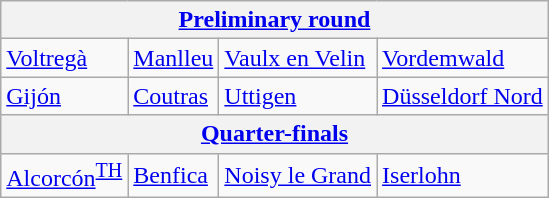<table class="wikitable">
<tr>
<th colspan=4><a href='#'>Preliminary round</a></th>
</tr>
<tr>
<td> <a href='#'>Voltregà</a></td>
<td> <a href='#'>Manlleu</a></td>
<td> <a href='#'>Vaulx en Velin</a></td>
<td> <a href='#'>Vordemwald</a></td>
</tr>
<tr>
<td> <a href='#'>Gijón</a></td>
<td> <a href='#'>Coutras</a></td>
<td> <a href='#'>Uttigen</a></td>
<td> <a href='#'>Düsseldorf Nord</a></td>
</tr>
<tr>
<th colspan=4><a href='#'>Quarter-finals</a></th>
</tr>
<tr>
<td> <a href='#'>Alcorcón</a><sup><a href='#'>TH</a></sup></td>
<td> <a href='#'>Benfica</a></td>
<td> <a href='#'>Noisy le Grand</a></td>
<td> <a href='#'>Iserlohn</a></td>
</tr>
</table>
